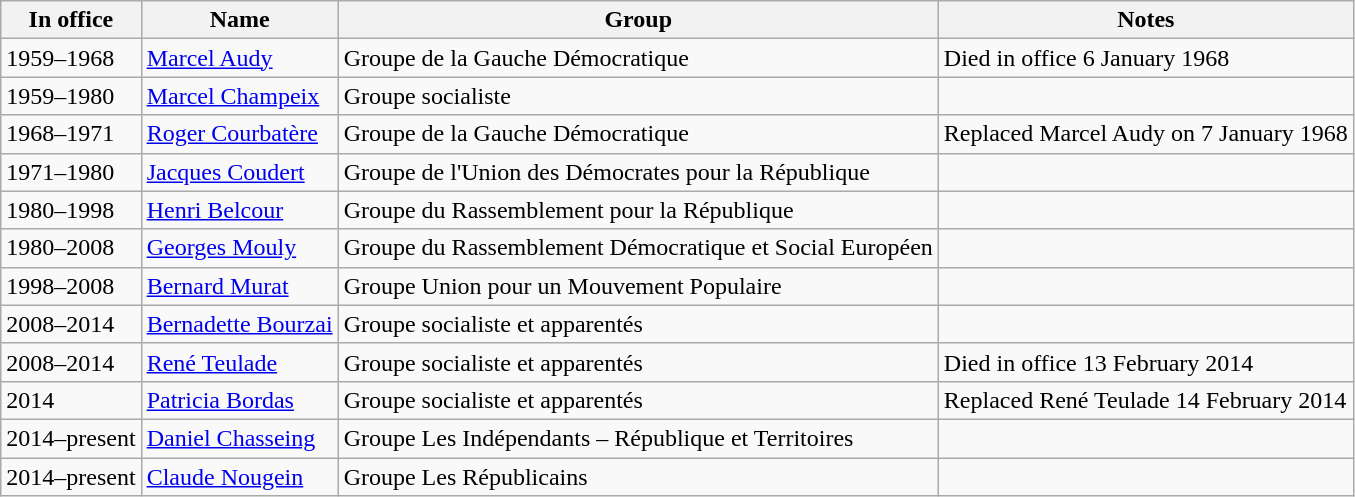<table class="wikitable sortable">
<tr>
<th>In office</th>
<th>Name</th>
<th>Group</th>
<th>Notes</th>
</tr>
<tr>
<td>1959–1968</td>
<td><a href='#'>Marcel Audy</a></td>
<td>Groupe de la Gauche Démocratique</td>
<td>Died in office 6 January 1968</td>
</tr>
<tr>
<td>1959–1980</td>
<td><a href='#'>Marcel Champeix</a></td>
<td>Groupe socialiste</td>
<td></td>
</tr>
<tr>
<td>1968–1971</td>
<td><a href='#'>Roger Courbatère</a></td>
<td>Groupe de la Gauche Démocratique</td>
<td>Replaced Marcel Audy on 7 January 1968</td>
</tr>
<tr>
<td>1971–1980</td>
<td><a href='#'>Jacques Coudert</a></td>
<td>Groupe de l'Union des Démocrates pour la République</td>
<td></td>
</tr>
<tr>
<td>1980–1998</td>
<td><a href='#'>Henri Belcour</a></td>
<td>Groupe du Rassemblement pour la République</td>
<td></td>
</tr>
<tr>
<td>1980–2008</td>
<td><a href='#'>Georges Mouly</a></td>
<td>Groupe du Rassemblement Démocratique et Social Européen</td>
<td></td>
</tr>
<tr>
<td>1998–2008</td>
<td><a href='#'>Bernard Murat</a></td>
<td>Groupe Union pour un Mouvement Populaire</td>
<td></td>
</tr>
<tr>
<td>2008–2014</td>
<td><a href='#'>Bernadette Bourzai</a></td>
<td>Groupe socialiste et apparentés</td>
<td></td>
</tr>
<tr>
<td>2008–2014</td>
<td><a href='#'>René Teulade</a></td>
<td>Groupe socialiste et apparentés</td>
<td>Died in office 13 February 2014</td>
</tr>
<tr>
<td>2014</td>
<td><a href='#'>Patricia Bordas</a></td>
<td>Groupe socialiste et apparentés</td>
<td>Replaced René Teulade 14 February 2014</td>
</tr>
<tr>
<td>2014–present</td>
<td><a href='#'>Daniel Chasseing</a></td>
<td>Groupe Les Indépendants – République et Territoires</td>
<td></td>
</tr>
<tr>
<td>2014–present</td>
<td><a href='#'>Claude Nougein</a></td>
<td>Groupe Les Républicains</td>
<td></td>
</tr>
</table>
